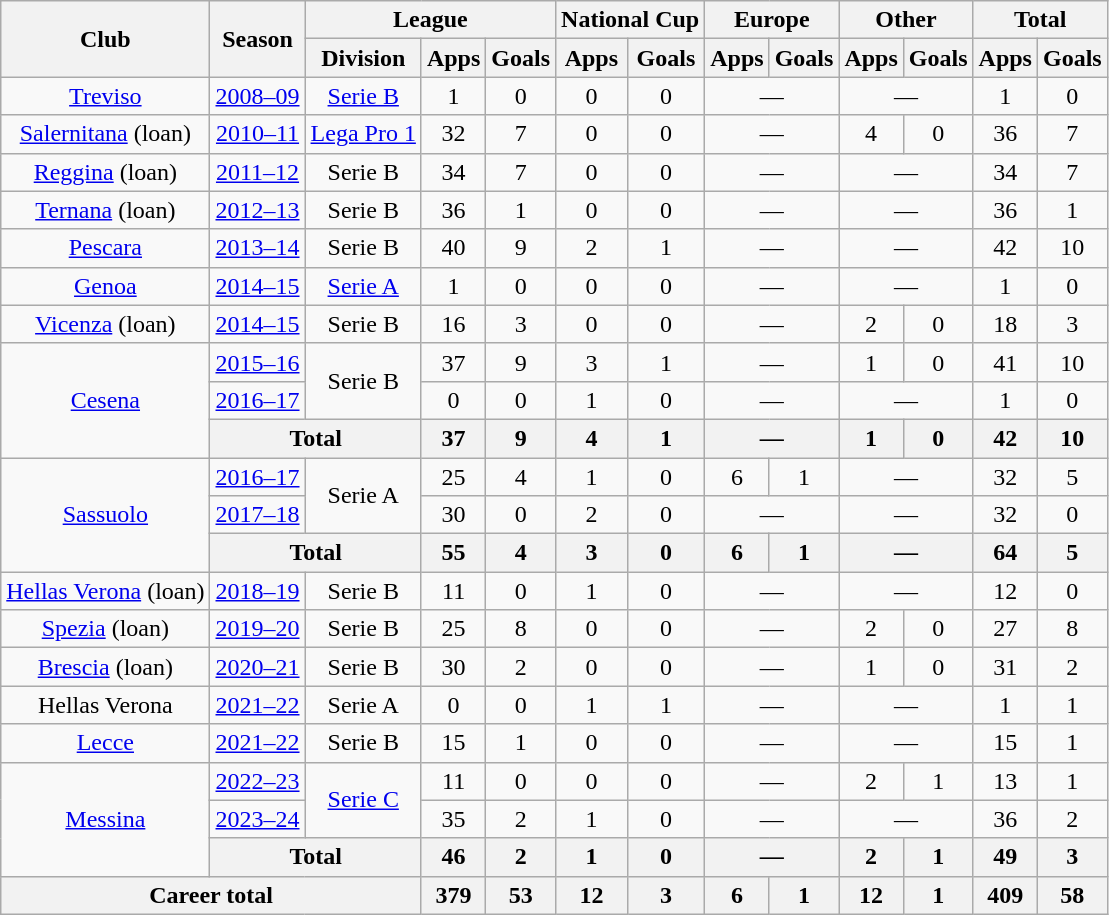<table class="wikitable" style="text-align:center">
<tr>
<th rowspan="2">Club</th>
<th rowspan="2">Season</th>
<th colspan="3">League</th>
<th colspan="2">National Cup</th>
<th colspan="2">Europe</th>
<th colspan="2">Other</th>
<th colspan="2">Total</th>
</tr>
<tr>
<th>Division</th>
<th>Apps</th>
<th>Goals</th>
<th>Apps</th>
<th>Goals</th>
<th>Apps</th>
<th>Goals</th>
<th>Apps</th>
<th>Goals</th>
<th>Apps</th>
<th>Goals</th>
</tr>
<tr>
<td><a href='#'>Treviso</a></td>
<td><a href='#'>2008–09</a></td>
<td><a href='#'>Serie B</a></td>
<td>1</td>
<td>0</td>
<td>0</td>
<td>0</td>
<td colspan="2">—</td>
<td colspan="2">—</td>
<td>1</td>
<td>0</td>
</tr>
<tr>
<td><a href='#'>Salernitana</a> (loan)</td>
<td><a href='#'>2010–11</a></td>
<td><a href='#'>Lega Pro 1</a></td>
<td>32</td>
<td>7</td>
<td>0</td>
<td>0</td>
<td colspan="2">—</td>
<td>4</td>
<td>0</td>
<td>36</td>
<td>7</td>
</tr>
<tr>
<td><a href='#'>Reggina</a> (loan)</td>
<td><a href='#'>2011–12</a></td>
<td>Serie B</td>
<td>34</td>
<td>7</td>
<td>0</td>
<td>0</td>
<td colspan="2">—</td>
<td colspan="2">—</td>
<td>34</td>
<td>7</td>
</tr>
<tr>
<td><a href='#'>Ternana</a> (loan)</td>
<td><a href='#'>2012–13</a></td>
<td>Serie B</td>
<td>36</td>
<td>1</td>
<td>0</td>
<td>0</td>
<td colspan="2">—</td>
<td colspan="2">—</td>
<td>36</td>
<td>1</td>
</tr>
<tr>
<td><a href='#'>Pescara</a></td>
<td><a href='#'>2013–14</a></td>
<td>Serie B</td>
<td>40</td>
<td>9</td>
<td>2</td>
<td>1</td>
<td colspan="2">—</td>
<td colspan="2">—</td>
<td>42</td>
<td>10</td>
</tr>
<tr>
<td><a href='#'>Genoa</a></td>
<td><a href='#'>2014–15</a></td>
<td><a href='#'>Serie A</a></td>
<td>1</td>
<td>0</td>
<td>0</td>
<td>0</td>
<td colspan="2">—</td>
<td colspan="2">—</td>
<td>1</td>
<td>0</td>
</tr>
<tr>
<td><a href='#'>Vicenza</a> (loan)</td>
<td><a href='#'>2014–15</a></td>
<td>Serie B</td>
<td>16</td>
<td>3</td>
<td>0</td>
<td>0</td>
<td colspan="2">—</td>
<td>2</td>
<td>0</td>
<td>18</td>
<td>3</td>
</tr>
<tr>
<td rowspan="3"><a href='#'>Cesena</a></td>
<td><a href='#'>2015–16</a></td>
<td rowspan="2">Serie B</td>
<td>37</td>
<td>9</td>
<td>3</td>
<td>1</td>
<td colspan="2">—</td>
<td>1</td>
<td>0</td>
<td>41</td>
<td>10</td>
</tr>
<tr>
<td><a href='#'>2016–17</a></td>
<td>0</td>
<td>0</td>
<td>1</td>
<td>0</td>
<td colspan="2">—</td>
<td colspan="2">—</td>
<td>1</td>
<td>0</td>
</tr>
<tr>
<th colspan="2">Total</th>
<th>37</th>
<th>9</th>
<th>4</th>
<th>1</th>
<th colspan="2">—</th>
<th>1</th>
<th>0</th>
<th>42</th>
<th>10</th>
</tr>
<tr>
<td rowspan="3"><a href='#'>Sassuolo</a></td>
<td><a href='#'>2016–17</a></td>
<td rowspan="2">Serie A</td>
<td>25</td>
<td>4</td>
<td>1</td>
<td>0</td>
<td>6</td>
<td>1</td>
<td colspan="2">—</td>
<td>32</td>
<td>5</td>
</tr>
<tr>
<td><a href='#'>2017–18</a></td>
<td>30</td>
<td>0</td>
<td>2</td>
<td>0</td>
<td colspan="2">—</td>
<td colspan="2">—</td>
<td>32</td>
<td>0</td>
</tr>
<tr>
<th colspan="2">Total</th>
<th>55</th>
<th>4</th>
<th>3</th>
<th>0</th>
<th>6</th>
<th>1</th>
<th colspan="2">—</th>
<th>64</th>
<th>5</th>
</tr>
<tr>
<td><a href='#'>Hellas Verona</a> (loan)</td>
<td><a href='#'>2018–19</a></td>
<td>Serie B</td>
<td>11</td>
<td>0</td>
<td>1</td>
<td>0</td>
<td colspan="2">—</td>
<td colspan="2">—</td>
<td>12</td>
<td>0</td>
</tr>
<tr>
<td><a href='#'>Spezia</a> (loan)</td>
<td><a href='#'>2019–20</a></td>
<td>Serie B</td>
<td>25</td>
<td>8</td>
<td>0</td>
<td>0</td>
<td colspan="2">—</td>
<td>2</td>
<td>0</td>
<td>27</td>
<td>8</td>
</tr>
<tr>
<td><a href='#'>Brescia</a> (loan)</td>
<td><a href='#'>2020–21</a></td>
<td>Serie B</td>
<td>30</td>
<td>2</td>
<td>0</td>
<td>0</td>
<td colspan="2">—</td>
<td>1</td>
<td>0</td>
<td>31</td>
<td>2</td>
</tr>
<tr>
<td>Hellas Verona</td>
<td><a href='#'>2021–22</a></td>
<td>Serie A</td>
<td>0</td>
<td>0</td>
<td>1</td>
<td>1</td>
<td colspan="2">—</td>
<td colspan="2">—</td>
<td>1</td>
<td>1</td>
</tr>
<tr>
<td><a href='#'>Lecce</a></td>
<td><a href='#'>2021–22</a></td>
<td>Serie B</td>
<td>15</td>
<td>1</td>
<td>0</td>
<td>0</td>
<td colspan="2">—</td>
<td colspan="2">—</td>
<td>15</td>
<td>1</td>
</tr>
<tr>
<td rowspan="3"><a href='#'>Messina</a></td>
<td><a href='#'>2022–23</a></td>
<td rowspan="2"><a href='#'>Serie C</a></td>
<td>11</td>
<td>0</td>
<td>0</td>
<td>0</td>
<td colspan="2">—</td>
<td>2</td>
<td>1</td>
<td>13</td>
<td>1</td>
</tr>
<tr>
<td><a href='#'>2023–24</a></td>
<td>35</td>
<td>2</td>
<td>1</td>
<td>0</td>
<td colspan="2">—</td>
<td colspan="2">—</td>
<td>36</td>
<td>2</td>
</tr>
<tr>
<th colspan="2">Total</th>
<th>46</th>
<th>2</th>
<th>1</th>
<th>0</th>
<th colspan="2">—</th>
<th>2</th>
<th>1</th>
<th>49</th>
<th>3</th>
</tr>
<tr>
<th colspan="3">Career total</th>
<th>379</th>
<th>53</th>
<th>12</th>
<th>3</th>
<th>6</th>
<th>1</th>
<th>12</th>
<th>1</th>
<th>409</th>
<th>58</th>
</tr>
</table>
